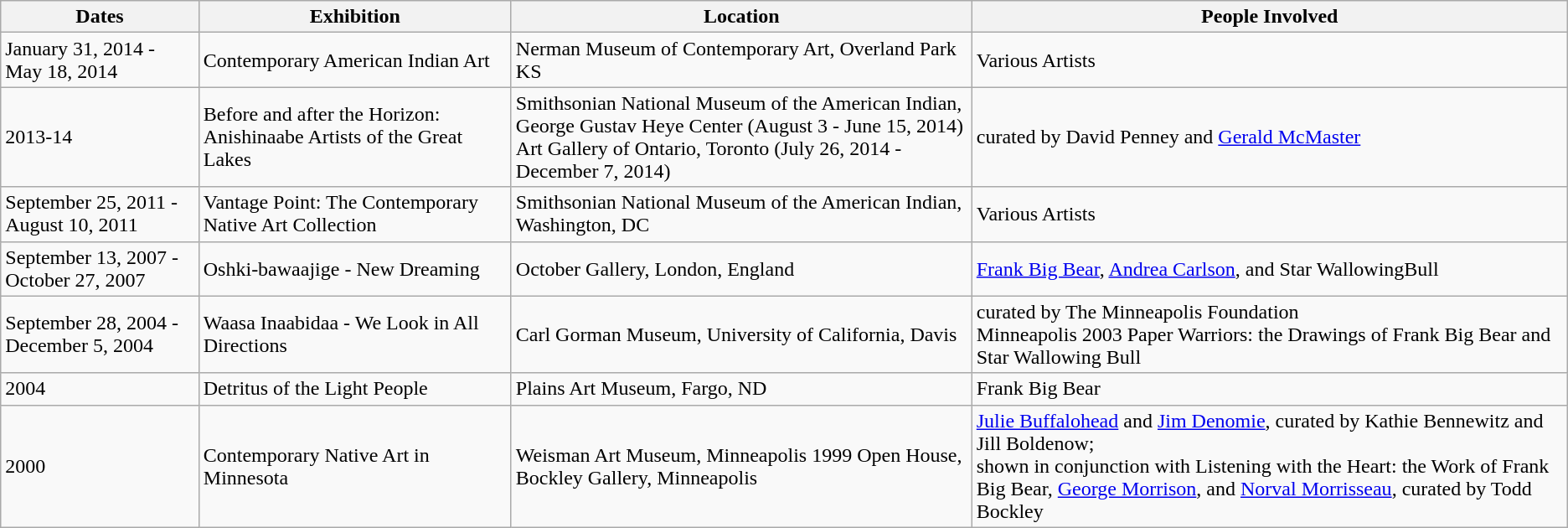<table class="wikitable">
<tr>
<th>Dates</th>
<th>Exhibition</th>
<th>Location</th>
<th>People Involved</th>
</tr>
<tr>
<td>January 31, 2014 - May 18, 2014</td>
<td>Contemporary American Indian Art</td>
<td>Nerman Museum of Contemporary Art, Overland Park KS</td>
<td>Various Artists</td>
</tr>
<tr>
<td>2013-14</td>
<td>Before and after the Horizon: Anishinaabe Artists of the Great Lakes</td>
<td>Smithsonian National Museum of the American Indian, George Gustav Heye Center (August 3 - June 15, 2014)<br>Art Gallery of Ontario, Toronto (July 26, 2014 - December 7, 2014)</td>
<td>curated by David Penney and <a href='#'>Gerald McMaster</a></td>
</tr>
<tr>
<td>September 25, 2011 - August 10, 2011</td>
<td>Vantage Point: The Contemporary Native Art Collection</td>
<td>Smithsonian National Museum of the American Indian, Washington, DC</td>
<td>Various Artists</td>
</tr>
<tr>
<td>September 13, 2007 - October 27, 2007</td>
<td>Oshki-bawaajige - New Dreaming</td>
<td>October Gallery, London, England</td>
<td><a href='#'>Frank Big Bear</a>, <a href='#'>Andrea Carlson</a>, and Star WallowingBull</td>
</tr>
<tr>
<td>September 28, 2004 - December 5, 2004</td>
<td>Waasa Inaabidaa - We Look in All Directions</td>
<td>Carl Gorman Museum, University of California, Davis</td>
<td>curated by The Minneapolis Foundation<br>Minneapolis 2003 Paper Warriors: the Drawings of Frank Big Bear and Star Wallowing Bull</td>
</tr>
<tr>
<td>2004</td>
<td>Detritus of the Light People</td>
<td>Plains Art Museum, Fargo, ND</td>
<td>Frank Big Bear</td>
</tr>
<tr>
<td>2000</td>
<td>Contemporary Native Art in Minnesota</td>
<td>Weisman Art Museum, Minneapolis 1999 Open House, Bockley Gallery, Minneapolis</td>
<td><a href='#'>Julie Buffalohead</a> and <a href='#'>Jim Denomie</a>, curated by Kathie Bennewitz and Jill Boldenow;<br>shown in conjunction with Listening with the Heart: the Work of Frank Big Bear, <a href='#'>George Morrison</a>, and <a href='#'>Norval Morrisseau</a>, curated by Todd Bockley</td>
</tr>
</table>
